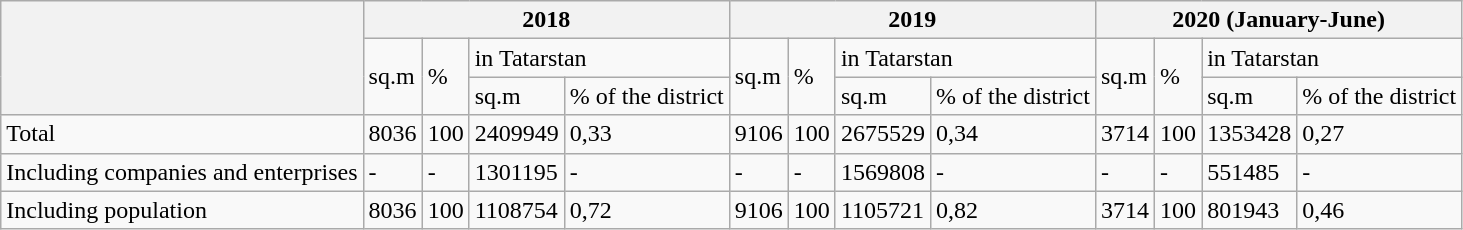<table class="wikitable">
<tr>
<th rowspan="3"></th>
<th colspan="4">2018</th>
<th colspan="4">2019</th>
<th colspan="4">2020 (January-June)</th>
</tr>
<tr>
<td rowspan="2">sq.m</td>
<td rowspan="2">%</td>
<td colspan="2">in Tatarstan</td>
<td rowspan="2">sq.m</td>
<td rowspan="2">%</td>
<td colspan="2">in Tatarstan</td>
<td rowspan="2">sq.m</td>
<td rowspan="2">%</td>
<td colspan="2">in Tatarstan</td>
</tr>
<tr>
<td>sq.m</td>
<td>% of the district</td>
<td>sq.m</td>
<td>% of the district</td>
<td>sq.m</td>
<td>% of the district</td>
</tr>
<tr>
<td>Total</td>
<td>8036</td>
<td>100</td>
<td>2409949</td>
<td>0,33</td>
<td>9106</td>
<td>100</td>
<td>2675529</td>
<td>0,34</td>
<td>3714</td>
<td>100</td>
<td>1353428</td>
<td>0,27</td>
</tr>
<tr>
<td>Including companies and enterprises</td>
<td>-</td>
<td>-</td>
<td>1301195</td>
<td>-</td>
<td>-</td>
<td>-</td>
<td>1569808</td>
<td>-</td>
<td>-</td>
<td>-</td>
<td>551485</td>
<td>-</td>
</tr>
<tr>
<td>Including population</td>
<td>8036</td>
<td>100</td>
<td>1108754</td>
<td>0,72</td>
<td>9106</td>
<td>100</td>
<td>1105721</td>
<td>0,82</td>
<td>3714</td>
<td>100</td>
<td>801943</td>
<td>0,46</td>
</tr>
</table>
